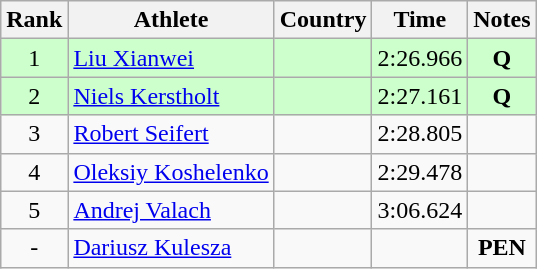<table class="wikitable sortable" style="text-align:center">
<tr>
<th>Rank</th>
<th>Athlete</th>
<th>Country</th>
<th>Time</th>
<th>Notes</th>
</tr>
<tr bgcolor="#ccffcc">
<td>1</td>
<td align=left><a href='#'>Liu Xianwei</a></td>
<td align=left></td>
<td>2:26.966</td>
<td><strong>Q</strong></td>
</tr>
<tr bgcolor="#ccffcc">
<td>2</td>
<td align=left><a href='#'>Niels Kerstholt</a></td>
<td align=left></td>
<td>2:27.161</td>
<td><strong>Q</strong></td>
</tr>
<tr>
<td>3</td>
<td align=left><a href='#'>Robert Seifert</a></td>
<td align=left></td>
<td>2:28.805</td>
<td></td>
</tr>
<tr>
<td>4</td>
<td align=left><a href='#'>Oleksiy Koshelenko</a></td>
<td align=left></td>
<td>2:29.478</td>
<td></td>
</tr>
<tr>
<td>5</td>
<td align=left><a href='#'>Andrej Valach</a></td>
<td align=left></td>
<td>3:06.624</td>
<td></td>
</tr>
<tr>
<td>-</td>
<td align=left><a href='#'>Dariusz Kulesza</a></td>
<td align=left></td>
<td></td>
<td><strong>PEN</strong></td>
</tr>
</table>
